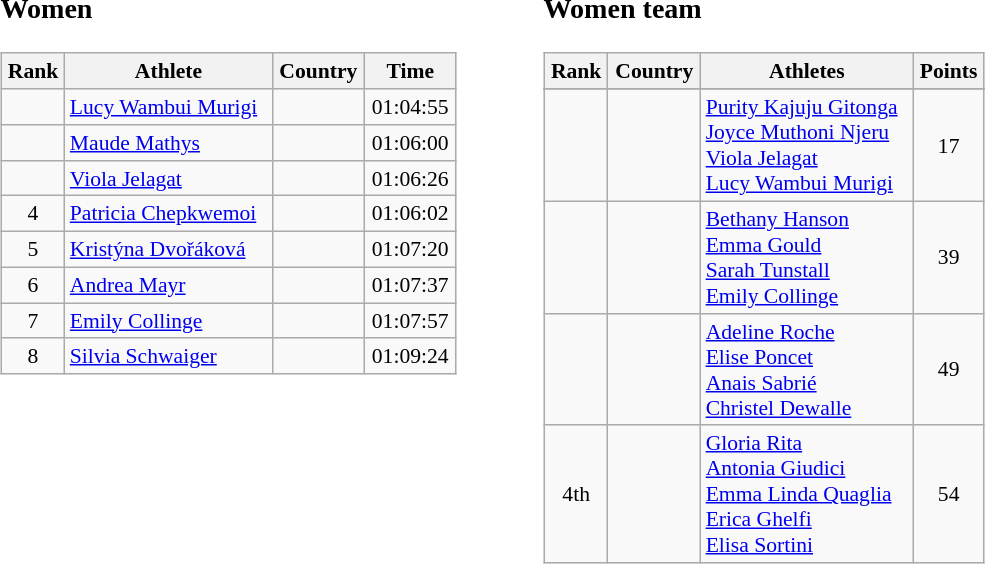<table>
<tr>
<td valign="top"><br><h3>Women</h3><table class="wikitable" width=100% style="font-size:90%; text-align:center;">
<tr>
<th>Rank</th>
<th>Athlete</th>
<th>Country</th>
<th>Time</th>
</tr>
<tr align="center">
<td></td>
<td align="left"><a href='#'>Lucy Wambui Murigi</a></td>
<td align="left"></td>
<td>01:04:55</td>
</tr>
<tr align="center">
<td></td>
<td align="left"><a href='#'>Maude Mathys</a></td>
<td align="left"></td>
<td>01:06:00</td>
</tr>
<tr align="center">
<td></td>
<td align="left"><a href='#'>Viola Jelagat</a></td>
<td align="left"></td>
<td>01:06:26</td>
</tr>
<tr align="center">
<td>4</td>
<td align="left"><a href='#'>Patricia Chepkwemoi</a></td>
<td align="left"></td>
<td>01:06:02</td>
</tr>
<tr align="center">
<td>5</td>
<td align="left"><a href='#'>Kristýna Dvořáková</a></td>
<td align="left"></td>
<td>01:07:20</td>
</tr>
<tr align="center">
<td>6</td>
<td align="left"><a href='#'>Andrea Mayr</a></td>
<td align="left"></td>
<td>01:07:37</td>
</tr>
<tr align="center">
<td>7</td>
<td align="left"><a href='#'>Emily Collinge</a></td>
<td align="left"></td>
<td>01:07:57</td>
</tr>
<tr align="center">
<td>8</td>
<td align="left"><a href='#'>Silvia Schwaiger</a></td>
<td align="left"></td>
<td>01:09:24</td>
</tr>
</table>
</td>
<td width="50"> </td>
<td valign="top"><br><h3>Women team</h3><table class="wikitable" width=100% style="font-size:90%; text-align:left;">
<tr>
<th>Rank</th>
<th>Country</th>
<th>Athletes</th>
<th>Points</th>
</tr>
<tr>
</tr>
<tr>
<td align=center></td>
<td></td>
<td><a href='#'>Purity Kajuju Gitonga</a><br><a href='#'>Joyce Muthoni Njeru</a><br><a href='#'>Viola Jelagat</a><br><a href='#'>Lucy Wambui Murigi</a></td>
<td align=center>17</td>
</tr>
<tr>
<td align=center></td>
<td></td>
<td><a href='#'>Bethany Hanson</a><br><a href='#'>Emma Gould</a><br><a href='#'>Sarah Tunstall</a><br><a href='#'>Emily Collinge</a></td>
<td align=center>39</td>
</tr>
<tr>
<td align=center></td>
<td></td>
<td><a href='#'>Adeline Roche</a><br><a href='#'>Elise Poncet</a><br><a href='#'>Anais Sabrié</a><br><a href='#'>Christel Dewalle</a></td>
<td align=center>49</td>
</tr>
<tr>
<td align=center>4th</td>
<td></td>
<td><a href='#'>Gloria Rita</a><br><a href='#'>Antonia Giudici</a><br><a href='#'>Emma Linda Quaglia</a><br><a href='#'>Erica Ghelfi</a><br><a href='#'>Elisa Sortini</a></td>
<td align=center>54</td>
</tr>
</table>
</td>
</tr>
</table>
